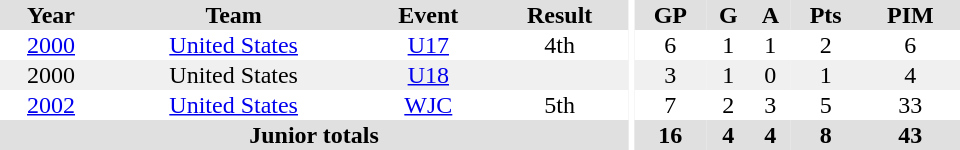<table border="0" cellpadding="1" cellspacing="0" ID="Table3" style="text-align:center; width:40em">
<tr ALIGN="center" bgcolor="#e0e0e0">
<th>Year</th>
<th>Team</th>
<th>Event</th>
<th>Result</th>
<th rowspan="99" bgcolor="#ffffff"></th>
<th>GP</th>
<th>G</th>
<th>A</th>
<th>Pts</th>
<th>PIM</th>
</tr>
<tr>
<td><a href='#'>2000</a></td>
<td><a href='#'>United States</a></td>
<td><a href='#'>U17</a></td>
<td>4th</td>
<td>6</td>
<td>1</td>
<td>1</td>
<td>2</td>
<td>6</td>
</tr>
<tr bgcolor="#f0f0f0">
<td>2000</td>
<td>United States</td>
<td><a href='#'>U18</a></td>
<td></td>
<td>3</td>
<td>1</td>
<td>0</td>
<td>1</td>
<td>4</td>
</tr>
<tr>
<td><a href='#'>2002</a></td>
<td><a href='#'>United States</a></td>
<td><a href='#'>WJC</a></td>
<td>5th</td>
<td>7</td>
<td>2</td>
<td>3</td>
<td>5</td>
<td>33</td>
</tr>
<tr bgcolor="#e0e0e0">
<th colspan="4">Junior totals</th>
<th>16</th>
<th>4</th>
<th>4</th>
<th>8</th>
<th>43</th>
</tr>
</table>
